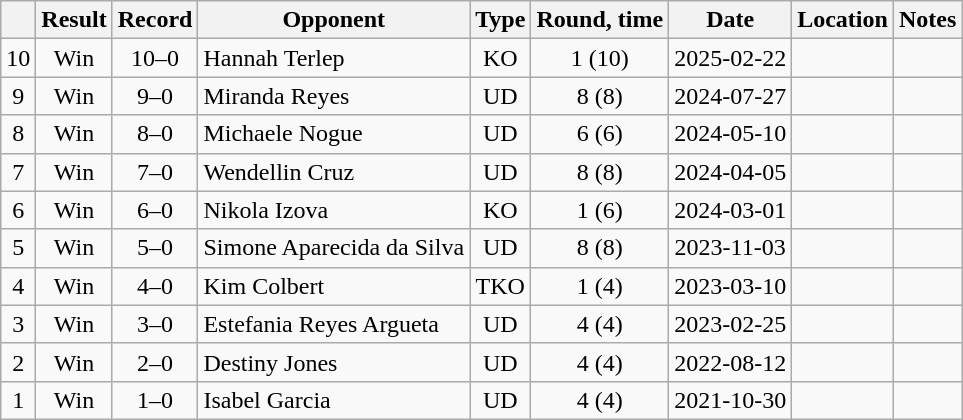<table class=wikitable style=text-align:center>
<tr>
<th></th>
<th>Result</th>
<th>Record</th>
<th>Opponent</th>
<th>Type</th>
<th>Round, time</th>
<th>Date</th>
<th>Location</th>
<th>Notes</th>
</tr>
<tr>
<td>10</td>
<td>Win</td>
<td>10–0</td>
<td align=left>Hannah Terlep</td>
<td>KO</td>
<td>1 (10)</td>
<td>2025-02-22</td>
<td align=left></td>
<td align=left></td>
</tr>
<tr>
<td>9</td>
<td>Win</td>
<td>9–0</td>
<td align=left>Miranda Reyes</td>
<td>UD</td>
<td>8 (8)</td>
<td>2024-07-27</td>
<td align=left></td>
<td align=left></td>
</tr>
<tr>
<td>8</td>
<td>Win</td>
<td>8–0</td>
<td align=left>Michaele Nogue</td>
<td>UD</td>
<td>6 (6)</td>
<td>2024-05-10</td>
<td align=left></td>
<td align=left></td>
</tr>
<tr>
<td>7</td>
<td>Win</td>
<td>7–0</td>
<td align=left>Wendellin Cruz</td>
<td>UD</td>
<td>8 (8)</td>
<td>2024-04-05</td>
<td align=left></td>
<td align=left></td>
</tr>
<tr>
<td>6</td>
<td>Win</td>
<td>6–0</td>
<td align=left>Nikola Izova</td>
<td>KO</td>
<td>1 (6)</td>
<td>2024-03-01</td>
<td align=left></td>
<td align=left></td>
</tr>
<tr>
<td>5</td>
<td>Win</td>
<td>5–0</td>
<td align=left>Simone Aparecida da Silva</td>
<td>UD</td>
<td>8 (8)</td>
<td>2023-11-03</td>
<td align=left></td>
<td align=left></td>
</tr>
<tr>
<td>4</td>
<td>Win</td>
<td>4–0</td>
<td align=left>Kim Colbert</td>
<td>TKO</td>
<td>1 (4)</td>
<td>2023-03-10</td>
<td align=left></td>
<td align=left></td>
</tr>
<tr>
<td>3</td>
<td>Win</td>
<td>3–0</td>
<td align=left>Estefania Reyes Argueta</td>
<td>UD</td>
<td>4 (4)</td>
<td>2023-02-25</td>
<td align=left></td>
<td align=left></td>
</tr>
<tr>
<td>2</td>
<td>Win</td>
<td>2–0</td>
<td align=left>Destiny Jones</td>
<td>UD</td>
<td>4 (4)</td>
<td>2022-08-12</td>
<td align=left></td>
<td align=left></td>
</tr>
<tr>
<td>1</td>
<td>Win</td>
<td>1–0</td>
<td align=left>Isabel Garcia</td>
<td>UD</td>
<td>4 (4)</td>
<td>2021-10-30</td>
<td align=left></td>
<td align=left></td>
</tr>
</table>
